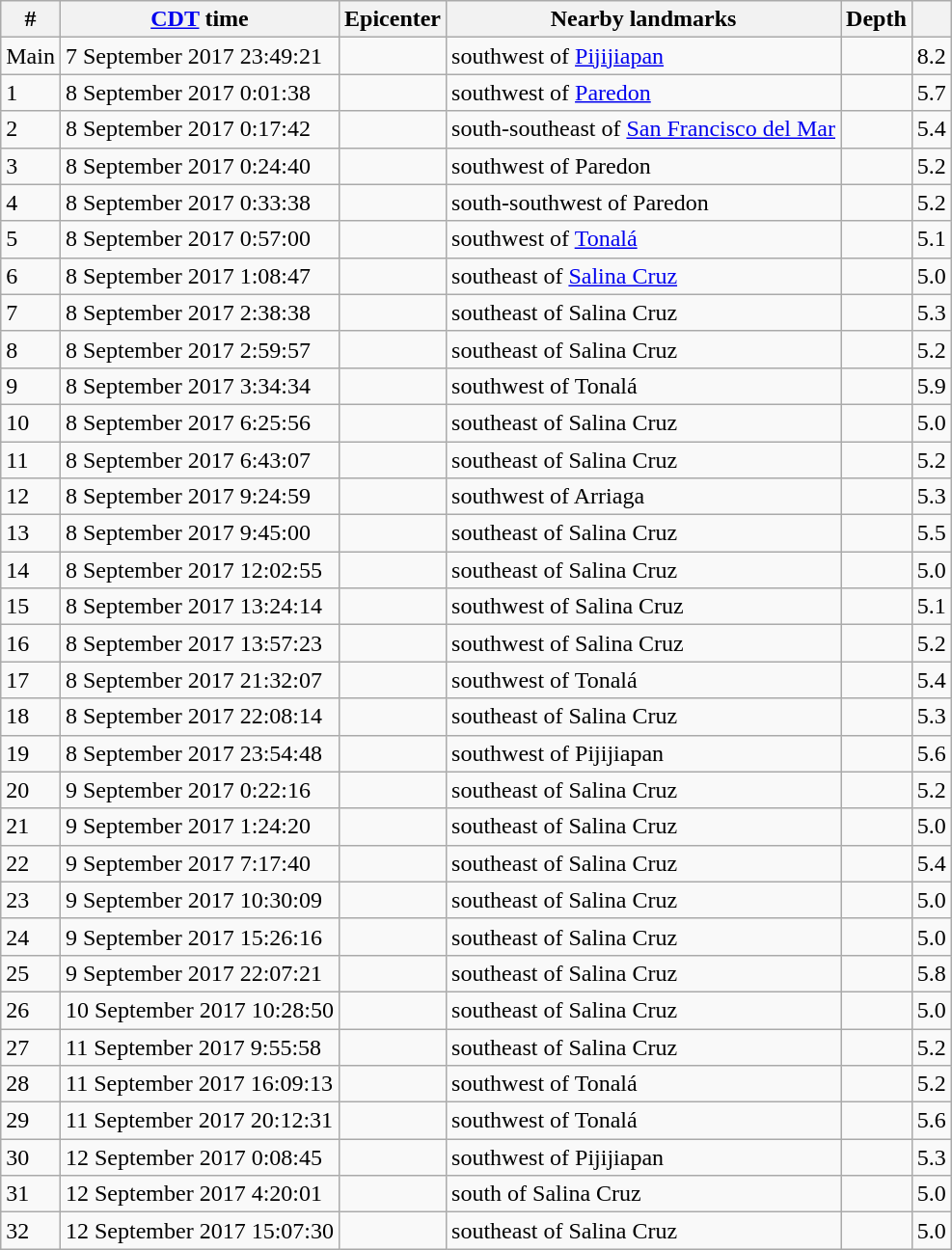<table class="wikitable">
<tr>
<th>#</th>
<th><a href='#'>CDT</a> time</th>
<th>Epicenter</th>
<th>Nearby landmarks</th>
<th>Depth</th>
<th></th>
</tr>
<tr>
<td>Main</td>
<td>7 September 2017 23:49:21</td>
<td></td>
<td> southwest of <a href='#'>Pijijiapan</a></td>
<td></td>
<td>8.2</td>
</tr>
<tr>
<td>1</td>
<td>8 September 2017 0:01:38</td>
<td></td>
<td> southwest of <a href='#'>Paredon</a></td>
<td></td>
<td>5.7</td>
</tr>
<tr>
<td>2</td>
<td>8 September 2017 0:17:42</td>
<td></td>
<td> south-southeast of <a href='#'>San Francisco del Mar</a></td>
<td></td>
<td>5.4</td>
</tr>
<tr>
<td>3</td>
<td>8 September 2017 0:24:40</td>
<td></td>
<td> southwest of Paredon</td>
<td></td>
<td>5.2</td>
</tr>
<tr>
<td>4</td>
<td>8 September 2017 0:33:38</td>
<td></td>
<td> south-southwest of Paredon</td>
<td></td>
<td>5.2</td>
</tr>
<tr>
<td>5</td>
<td>8 September 2017 0:57:00</td>
<td></td>
<td> southwest of <a href='#'>Tonalá</a></td>
<td></td>
<td>5.1</td>
</tr>
<tr>
<td>6</td>
<td>8 September 2017 1:08:47</td>
<td></td>
<td> southeast of <a href='#'>Salina Cruz</a></td>
<td></td>
<td>5.0</td>
</tr>
<tr>
<td>7</td>
<td>8 September 2017 2:38:38</td>
<td></td>
<td> southeast of Salina Cruz</td>
<td></td>
<td>5.3</td>
</tr>
<tr>
<td>8</td>
<td>8 September 2017 2:59:57</td>
<td></td>
<td> southeast of Salina Cruz</td>
<td></td>
<td>5.2</td>
</tr>
<tr>
<td>9</td>
<td>8 September 2017 3:34:34</td>
<td></td>
<td> southwest of Tonalá</td>
<td></td>
<td>5.9</td>
</tr>
<tr>
<td>10</td>
<td>8 September 2017 6:25:56</td>
<td></td>
<td> southeast of Salina Cruz</td>
<td></td>
<td>5.0</td>
</tr>
<tr>
<td>11</td>
<td>8 September 2017 6:43:07</td>
<td></td>
<td> southeast of Salina Cruz</td>
<td></td>
<td>5.2</td>
</tr>
<tr>
<td>12</td>
<td>8 September 2017 9:24:59</td>
<td></td>
<td> southwest of Arriaga</td>
<td></td>
<td>5.3</td>
</tr>
<tr>
<td>13</td>
<td>8 September 2017 9:45:00</td>
<td></td>
<td> southeast of Salina Cruz</td>
<td></td>
<td>5.5</td>
</tr>
<tr>
<td>14</td>
<td>8 September 2017 12:02:55</td>
<td></td>
<td> southeast of Salina Cruz</td>
<td></td>
<td>5.0</td>
</tr>
<tr>
<td>15</td>
<td>8 September 2017 13:24:14</td>
<td></td>
<td> southwest of Salina Cruz</td>
<td></td>
<td>5.1</td>
</tr>
<tr>
<td>16</td>
<td>8 September 2017 13:57:23</td>
<td></td>
<td> southwest of Salina Cruz</td>
<td></td>
<td>5.2</td>
</tr>
<tr>
<td>17</td>
<td>8 September 2017 21:32:07</td>
<td></td>
<td> southwest of Tonalá</td>
<td></td>
<td>5.4</td>
</tr>
<tr>
<td>18</td>
<td>8 September 2017 22:08:14</td>
<td></td>
<td> southeast of Salina Cruz</td>
<td></td>
<td>5.3</td>
</tr>
<tr>
<td>19</td>
<td>8 September 2017 23:54:48</td>
<td></td>
<td> southwest of Pijijiapan</td>
<td></td>
<td>5.6</td>
</tr>
<tr>
<td>20</td>
<td>9 September 2017 0:22:16</td>
<td></td>
<td> southeast of Salina Cruz</td>
<td></td>
<td>5.2</td>
</tr>
<tr>
<td>21</td>
<td>9 September 2017 1:24:20</td>
<td></td>
<td> southeast of Salina Cruz</td>
<td></td>
<td>5.0</td>
</tr>
<tr>
<td>22</td>
<td>9 September 2017 7:17:40</td>
<td></td>
<td> southeast of Salina Cruz</td>
<td></td>
<td>5.4</td>
</tr>
<tr>
<td>23</td>
<td>9 September 2017 10:30:09</td>
<td></td>
<td> southeast of Salina Cruz</td>
<td></td>
<td>5.0</td>
</tr>
<tr>
<td>24</td>
<td>9 September 2017 15:26:16</td>
<td></td>
<td> southeast of Salina Cruz</td>
<td></td>
<td>5.0</td>
</tr>
<tr>
<td>25</td>
<td>9 September 2017 22:07:21</td>
<td></td>
<td> southeast of Salina Cruz</td>
<td></td>
<td>5.8</td>
</tr>
<tr>
<td>26</td>
<td>10 September 2017 10:28:50</td>
<td></td>
<td> southeast of Salina Cruz</td>
<td></td>
<td>5.0</td>
</tr>
<tr>
<td>27</td>
<td>11 September 2017 9:55:58</td>
<td></td>
<td> southeast of Salina Cruz</td>
<td></td>
<td>5.2</td>
</tr>
<tr>
<td>28</td>
<td>11 September 2017 16:09:13</td>
<td></td>
<td> southwest of Tonalá</td>
<td></td>
<td>5.2</td>
</tr>
<tr>
<td>29</td>
<td>11 September 2017 20:12:31</td>
<td></td>
<td> southwest of Tonalá</td>
<td></td>
<td>5.6</td>
</tr>
<tr>
<td>30</td>
<td>12 September 2017 0:08:45</td>
<td></td>
<td> southwest of Pijijiapan</td>
<td></td>
<td>5.3</td>
</tr>
<tr>
<td>31</td>
<td>12 September 2017 4:20:01</td>
<td></td>
<td> south of Salina Cruz</td>
<td></td>
<td>5.0</td>
</tr>
<tr>
<td>32</td>
<td>12 September 2017 15:07:30</td>
<td></td>
<td> southeast of Salina Cruz</td>
<td></td>
<td>5.0</td>
</tr>
</table>
